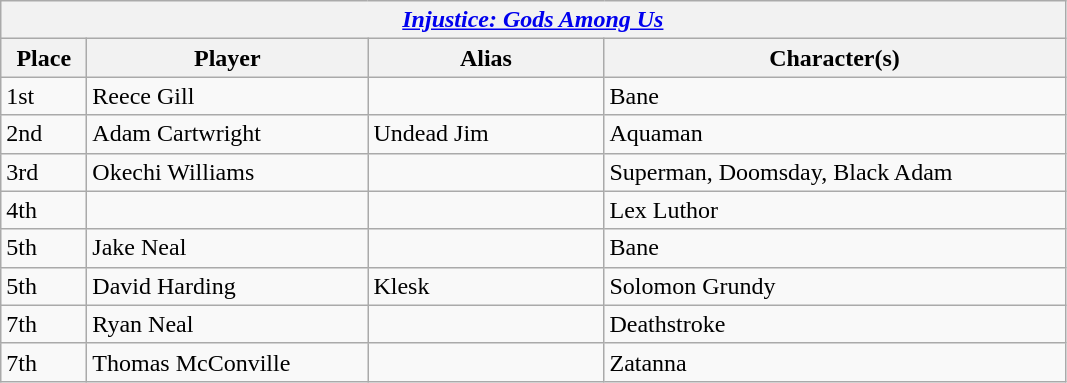<table class="wikitable">
<tr>
<th colspan="4"><strong><em><a href='#'>Injustice: Gods Among Us</a></em></strong></th>
</tr>
<tr>
<th style="width:50px;">Place</th>
<th style="width:180px;">Player</th>
<th style="width:150px;">Alias</th>
<th style="width:300px;">Character(s)</th>
</tr>
<tr>
<td>1st</td>
<td> Reece Gill</td>
<td></td>
<td>Bane</td>
</tr>
<tr>
<td>2nd</td>
<td> Adam Cartwright</td>
<td>Undead Jim</td>
<td>Aquaman</td>
</tr>
<tr>
<td>3rd</td>
<td> Okechi Williams</td>
<td></td>
<td>Superman, Doomsday, Black Adam</td>
</tr>
<tr>
<td>4th</td>
<td></td>
<td></td>
<td>Lex Luthor</td>
</tr>
<tr>
<td>5th</td>
<td> Jake Neal</td>
<td></td>
<td>Bane</td>
</tr>
<tr>
<td>5th</td>
<td> David Harding</td>
<td>Klesk</td>
<td>Solomon Grundy</td>
</tr>
<tr>
<td>7th</td>
<td> Ryan Neal</td>
<td></td>
<td>Deathstroke</td>
</tr>
<tr>
<td>7th</td>
<td> Thomas McConville</td>
<td></td>
<td>Zatanna</td>
</tr>
</table>
